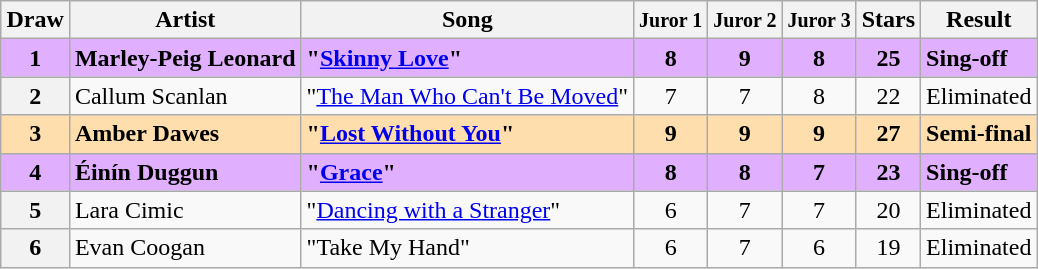<table class="sortable wikitable plainrowheaders" style="margin: 1em auto 1em auto;">
<tr>
<th scope="col">Draw</th>
<th scope="col">Artist</th>
<th scope="col">Song </th>
<th><small><abbr>Juror 1</abbr></small></th>
<th><small><abbr>Juror 2</abbr></small></th>
<th><small><abbr>Juror 3</abbr></small></th>
<th scope="col">Stars</th>
<th scope="col">Result</th>
</tr>
<tr style="font-weight: bold; background: #E0B0FF;">
<th scope="row" style="text-align:center; font-weight:bold; background:#E0B0FF">1</th>
<td>Marley-Peig Leonard</td>
<td>"<a href='#'>Skinny Love</a>" </td>
<td align="center">8</td>
<td align="center">9</td>
<td align="center">8</td>
<td align="center">25</td>
<td>Sing-off</td>
</tr>
<tr>
<th scope="row" style="text-align:center;">2</th>
<td>Callum Scanlan</td>
<td>"<a href='#'>The Man Who Can't Be Moved</a>" </td>
<td align="center">7</td>
<td align="center">7</td>
<td align="center">8</td>
<td align="center">22</td>
<td>Eliminated</td>
</tr>
<tr style="font-weight: bold; background:navajowhite;">
<th scope="row" style="text-align:center; font-weight:bold; background:navajowhite">3</th>
<td>Amber Dawes</td>
<td>"<a href='#'>Lost Without You</a>" </td>
<td align="center">9</td>
<td align="center">9</td>
<td align="center">9</td>
<td align="center">27</td>
<td>Semi-final</td>
</tr>
<tr style="font-weight: bold; background: #E0B0FF;">
<th scope="row" style="text-align:center; font-weight:bold; background:#E0B0FF">4</th>
<td>Éinín Duggun</td>
<td>"<a href='#'>Grace</a>" </td>
<td align="center">8</td>
<td align="center">8</td>
<td align="center">7</td>
<td align="center">23</td>
<td>Sing-off</td>
</tr>
<tr>
<th scope="row" style="text-align:center;">5</th>
<td>Lara Cimic</td>
<td>"<a href='#'>Dancing with a Stranger</a>" </td>
<td align="center">6</td>
<td align="center">7</td>
<td align="center">7</td>
<td align="center">20</td>
<td>Eliminated</td>
</tr>
<tr>
<th scope="row" style="text-align:center;">6</th>
<td>Evan Coogan</td>
<td>"Take My Hand" </td>
<td align="center">6</td>
<td align="center">7</td>
<td align="center">6</td>
<td align="center">19</td>
<td>Eliminated</td>
</tr>
</table>
